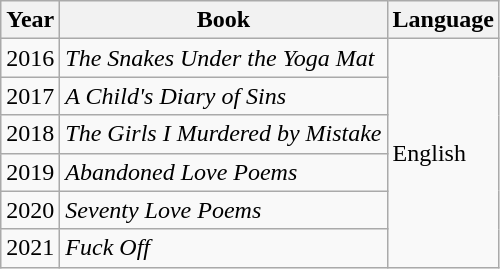<table class="wikitable">
<tr>
<th>Year</th>
<th>Book</th>
<th>Language</th>
</tr>
<tr>
<td>2016</td>
<td><em>The Snakes Under the Yoga Mat</em></td>
<td rowspan="6">English</td>
</tr>
<tr>
<td>2017</td>
<td><em>A Child's Diary of Sins</em></td>
</tr>
<tr>
<td>2018</td>
<td><em>The Girls I Murdered by Mistake</em></td>
</tr>
<tr>
<td>2019</td>
<td><em>Abandoned Love Poems</em></td>
</tr>
<tr>
<td>2020</td>
<td><em>Seventy Love Poems</em></td>
</tr>
<tr>
<td>2021</td>
<td><em>Fuck Off</em></td>
</tr>
</table>
